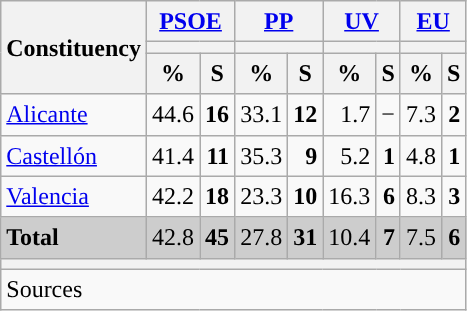<table class="wikitable sortable" style="text-align:right; line-height:20px;">
<tr>
<th rowspan="3">Constituency</th>
<th colspan="2" width="30px" class="unsortable"><a href='#'>PSOE</a></th>
<th colspan="2" width="30px" class="unsortable"><a href='#'>PP</a></th>
<th colspan="2" width="30px" class="unsortable"><a href='#'>UV</a></th>
<th colspan="2" width="30px" class="unsortable"><a href='#'>EU</a></th>
</tr>
<tr>
<th colspan="2" style="background:"></th>
<th colspan="2" style="background:"></th>
<th colspan="2" style="background:"></th>
<th colspan="2" style="background:"></th>
</tr>
<tr>
<th data-sort-type="number">%</th>
<th data-sort-type="number">S</th>
<th data-sort-type="number">%</th>
<th data-sort-type="number">S</th>
<th data-sort-type="number">%</th>
<th data-sort-type="number">S</th>
<th data-sort-type="number">%</th>
<th data-sort-type="number">S</th>
</tr>
<tr>
<td align="left"><a href='#'>Alicante</a></td>
<td style="background:">44.6</td>
<td><strong>16</strong></td>
<td>33.1</td>
<td><strong>12</strong></td>
<td>1.7</td>
<td>−</td>
<td>7.3</td>
<td><strong>2</strong></td>
</tr>
<tr>
<td align="left"><a href='#'>Castellón</a></td>
<td style="background:">41.4</td>
<td><strong>11</strong></td>
<td>35.3</td>
<td><strong>9</strong></td>
<td>5.2</td>
<td><strong>1</strong></td>
<td>4.8</td>
<td><strong>1</strong></td>
</tr>
<tr>
<td align="left"><a href='#'>Valencia</a></td>
<td style="background:">42.2</td>
<td><strong>18</strong></td>
<td>23.3</td>
<td><strong>10</strong></td>
<td>16.3</td>
<td><strong>6</strong></td>
<td>8.3</td>
<td><strong>3</strong></td>
</tr>
<tr style="background:#CDCDCD;">
<td align="left"><strong>Total</strong></td>
<td style="background:">42.8</td>
<td><strong>45</strong></td>
<td>27.8</td>
<td><strong>31</strong></td>
<td>10.4</td>
<td><strong>7</strong></td>
<td>7.5</td>
<td><strong>6</strong></td>
</tr>
<tr>
<th colspan="9"></th>
</tr>
<tr>
<th style="text-align:left; font-weight:normal; background:#F9F9F9" colspan="9">Sources</th>
</tr>
</table>
